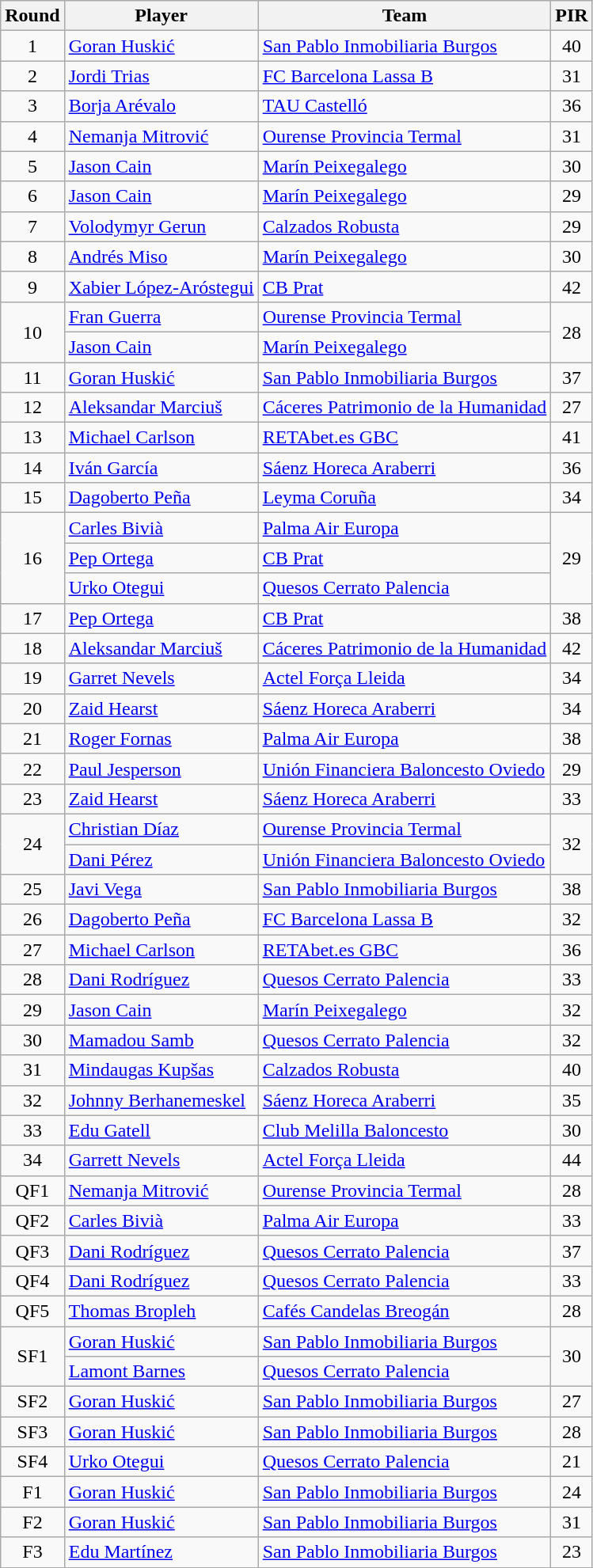<table class="wikitable">
<tr>
<th>Round</th>
<th>Player</th>
<th>Team</th>
<th>PIR</th>
</tr>
<tr>
<td align=center>1</td>
<td> <a href='#'>Goran Huskić</a></td>
<td><a href='#'>San Pablo Inmobiliaria Burgos</a></td>
<td align=center>40</td>
</tr>
<tr>
<td align=center>2</td>
<td> <a href='#'>Jordi Trias</a></td>
<td><a href='#'>FC Barcelona Lassa B</a></td>
<td align=center>31</td>
</tr>
<tr>
<td align=center>3</td>
<td> <a href='#'>Borja Arévalo</a></td>
<td><a href='#'>TAU Castelló</a></td>
<td align=center>36</td>
</tr>
<tr>
<td align=center>4</td>
<td> <a href='#'>Nemanja Mitrović</a></td>
<td><a href='#'>Ourense Provincia Termal</a></td>
<td align=center>31</td>
</tr>
<tr>
<td align=center>5</td>
<td> <a href='#'>Jason Cain</a></td>
<td><a href='#'>Marín Peixegalego</a></td>
<td align=center>30</td>
</tr>
<tr>
<td align=center>6</td>
<td> <a href='#'>Jason Cain</a></td>
<td><a href='#'>Marín Peixegalego</a></td>
<td align=center>29</td>
</tr>
<tr>
<td align=center>7</td>
<td> <a href='#'>Volodymyr Gerun</a></td>
<td><a href='#'>Calzados Robusta</a></td>
<td align=center>29</td>
</tr>
<tr>
<td align=center>8</td>
<td> <a href='#'>Andrés Miso</a></td>
<td><a href='#'>Marín Peixegalego</a></td>
<td align=center>30</td>
</tr>
<tr>
<td align=center>9</td>
<td> <a href='#'>Xabier López-Aróstegui</a></td>
<td><a href='#'>CB Prat</a></td>
<td align=center>42</td>
</tr>
<tr>
<td rowspan=2 align=center>10</td>
<td> <a href='#'>Fran Guerra</a></td>
<td><a href='#'>Ourense Provincia Termal</a></td>
<td rowspan=2 align=center>28</td>
</tr>
<tr>
<td> <a href='#'>Jason Cain</a></td>
<td><a href='#'>Marín Peixegalego</a></td>
</tr>
<tr>
<td align=center>11</td>
<td> <a href='#'>Goran Huskić</a></td>
<td><a href='#'>San Pablo Inmobiliaria Burgos</a></td>
<td align=center>37</td>
</tr>
<tr>
<td align=center>12</td>
<td> <a href='#'>Aleksandar Marciuš</a></td>
<td><a href='#'>Cáceres Patrimonio de la Humanidad</a></td>
<td align=center>27</td>
</tr>
<tr>
<td align=center>13</td>
<td> <a href='#'>Michael Carlson</a></td>
<td><a href='#'>RETAbet.es GBC</a></td>
<td align=center>41</td>
</tr>
<tr>
<td align=center>14</td>
<td> <a href='#'>Iván García</a></td>
<td><a href='#'>Sáenz Horeca Araberri</a></td>
<td align=center>36</td>
</tr>
<tr>
<td align=center>15</td>
<td> <a href='#'>Dagoberto Peña</a></td>
<td><a href='#'>Leyma Coruña</a></td>
<td align=center>34</td>
</tr>
<tr>
<td rowspan=3 align=center>16</td>
<td> <a href='#'>Carles Bivià</a></td>
<td><a href='#'>Palma Air Europa</a></td>
<td rowspan=3 align=center>29</td>
</tr>
<tr>
<td> <a href='#'>Pep Ortega</a></td>
<td><a href='#'>CB Prat</a></td>
</tr>
<tr>
<td> <a href='#'>Urko Otegui</a></td>
<td><a href='#'>Quesos Cerrato Palencia</a></td>
</tr>
<tr>
<td align=center>17</td>
<td> <a href='#'>Pep Ortega</a></td>
<td><a href='#'>CB Prat</a></td>
<td align=center>38</td>
</tr>
<tr>
<td align=center>18</td>
<td> <a href='#'>Aleksandar Marciuš</a></td>
<td><a href='#'>Cáceres Patrimonio de la Humanidad</a></td>
<td align=center>42</td>
</tr>
<tr>
<td align=center>19</td>
<td> <a href='#'>Garret Nevels</a></td>
<td><a href='#'>Actel Força Lleida</a></td>
<td align=center>34</td>
</tr>
<tr>
<td align=center>20</td>
<td> <a href='#'>Zaid Hearst</a></td>
<td><a href='#'>Sáenz Horeca Araberri</a></td>
<td align=center>34</td>
</tr>
<tr>
<td align=center>21</td>
<td> <a href='#'>Roger Fornas</a></td>
<td><a href='#'>Palma Air Europa</a></td>
<td align=center>38</td>
</tr>
<tr>
<td align=center>22</td>
<td> <a href='#'>Paul Jesperson</a></td>
<td><a href='#'>Unión Financiera Baloncesto Oviedo</a></td>
<td align=center>29</td>
</tr>
<tr>
<td align=center>23</td>
<td> <a href='#'>Zaid Hearst</a></td>
<td><a href='#'>Sáenz Horeca Araberri</a></td>
<td align=center>33</td>
</tr>
<tr>
<td rowspan=2 align=center>24</td>
<td> <a href='#'>Christian Díaz</a></td>
<td><a href='#'>Ourense Provincia Termal</a></td>
<td rowspan=2 align=center>32</td>
</tr>
<tr>
<td> <a href='#'>Dani Pérez</a></td>
<td><a href='#'>Unión Financiera Baloncesto Oviedo</a></td>
</tr>
<tr>
<td align=center>25</td>
<td> <a href='#'>Javi Vega</a></td>
<td><a href='#'>San Pablo Inmobiliaria Burgos</a></td>
<td align=center>38</td>
</tr>
<tr>
<td align=center>26</td>
<td> <a href='#'>Dagoberto Peña</a></td>
<td><a href='#'>FC Barcelona Lassa B</a></td>
<td align=center>32</td>
</tr>
<tr>
<td align=center>27</td>
<td> <a href='#'>Michael Carlson</a></td>
<td><a href='#'>RETAbet.es GBC</a></td>
<td align=center>36</td>
</tr>
<tr>
<td align=center>28</td>
<td> <a href='#'>Dani Rodríguez</a></td>
<td><a href='#'>Quesos Cerrato Palencia</a></td>
<td align=center>33</td>
</tr>
<tr>
<td align=center>29</td>
<td> <a href='#'>Jason Cain</a></td>
<td><a href='#'>Marín Peixegalego</a></td>
<td align=center>32</td>
</tr>
<tr>
<td align=center>30</td>
<td> <a href='#'>Mamadou Samb</a></td>
<td><a href='#'>Quesos Cerrato Palencia</a></td>
<td align=center>32</td>
</tr>
<tr>
<td align=center>31</td>
<td> <a href='#'>Mindaugas Kupšas</a></td>
<td><a href='#'>Calzados Robusta</a></td>
<td align=center>40</td>
</tr>
<tr>
<td align=center>32</td>
<td> <a href='#'>Johnny Berhanemeskel</a></td>
<td><a href='#'>Sáenz Horeca Araberri</a></td>
<td align=center>35</td>
</tr>
<tr>
<td align=center>33</td>
<td> <a href='#'>Edu Gatell</a></td>
<td><a href='#'>Club Melilla Baloncesto</a></td>
<td align=center>30</td>
</tr>
<tr>
<td align=center>34</td>
<td> <a href='#'>Garrett Nevels</a></td>
<td><a href='#'>Actel Força Lleida</a></td>
<td align=center>44</td>
</tr>
<tr>
<td align=center>QF1</td>
<td> <a href='#'>Nemanja Mitrović</a></td>
<td><a href='#'>Ourense Provincia Termal</a></td>
<td align=center>28</td>
</tr>
<tr>
<td align=center>QF2</td>
<td> <a href='#'>Carles Bivià</a></td>
<td><a href='#'>Palma Air Europa</a></td>
<td align=center>33</td>
</tr>
<tr>
<td align=center>QF3</td>
<td> <a href='#'>Dani Rodríguez</a></td>
<td><a href='#'>Quesos Cerrato Palencia</a></td>
<td align=center>37</td>
</tr>
<tr>
<td align=center>QF4</td>
<td> <a href='#'>Dani Rodríguez</a></td>
<td><a href='#'>Quesos Cerrato Palencia</a></td>
<td align=center>33</td>
</tr>
<tr>
<td align=center>QF5</td>
<td> <a href='#'>Thomas Bropleh</a></td>
<td><a href='#'>Cafés Candelas Breogán</a></td>
<td align=center>28</td>
</tr>
<tr>
<td rowspan=2 align=center>SF1</td>
<td> <a href='#'>Goran Huskić</a></td>
<td><a href='#'>San Pablo Inmobiliaria Burgos</a></td>
<td rowspan=2 align=center>30</td>
</tr>
<tr>
<td> <a href='#'>Lamont Barnes</a></td>
<td><a href='#'>Quesos Cerrato Palencia</a></td>
</tr>
<tr>
<td align=center>SF2</td>
<td> <a href='#'>Goran Huskić</a></td>
<td><a href='#'>San Pablo Inmobiliaria Burgos</a></td>
<td align=center>27</td>
</tr>
<tr>
<td align=center>SF3</td>
<td> <a href='#'>Goran Huskić</a></td>
<td><a href='#'>San Pablo Inmobiliaria Burgos</a></td>
<td align=center>28</td>
</tr>
<tr>
<td align=center>SF4</td>
<td> <a href='#'>Urko Otegui</a></td>
<td><a href='#'>Quesos Cerrato Palencia</a></td>
<td align=center>21</td>
</tr>
<tr>
<td align=center>F1</td>
<td> <a href='#'>Goran Huskić</a></td>
<td><a href='#'>San Pablo Inmobiliaria Burgos</a></td>
<td align=center>24</td>
</tr>
<tr>
<td align=center>F2</td>
<td> <a href='#'>Goran Huskić</a></td>
<td><a href='#'>San Pablo Inmobiliaria Burgos</a></td>
<td align=center>31</td>
</tr>
<tr>
<td align=center>F3</td>
<td> <a href='#'>Edu Martínez</a></td>
<td><a href='#'>San Pablo Inmobiliaria Burgos</a></td>
<td align=center>23</td>
</tr>
<tr>
</tr>
</table>
